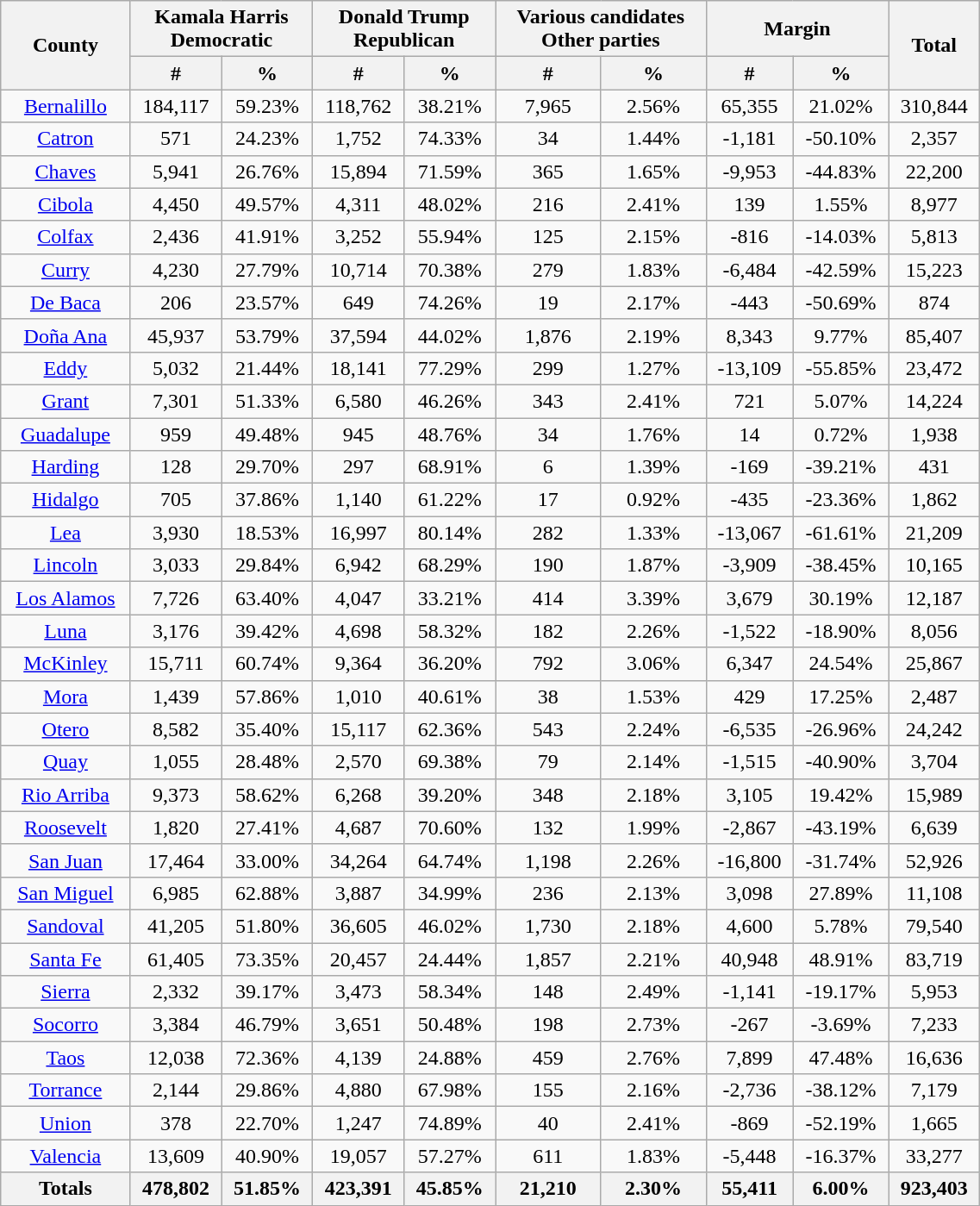<table width="60%"  class="wikitable sortable" style="text-align:center">
<tr>
<th style="text-align:center;" rowspan="2">County</th>
<th style="text-align:center;" colspan="2">Kamala Harris<br>Democratic</th>
<th style="text-align:center;" colspan="2">Donald Trump<br>Republican</th>
<th style="text-align:center;" colspan="2">Various candidates<br>Other parties</th>
<th style="text-align:center;" colspan="2">Margin</th>
<th style="text-align:center;" rowspan="2">Total</th>
</tr>
<tr>
<th style="text-align:center;" data-sort-type="number">#</th>
<th style="text-align:center;" data-sort-type="number">%</th>
<th style="text-align:center;" data-sort-type="number">#</th>
<th style="text-align:center;" data-sort-type="number">%</th>
<th style="text-align:center;" data-sort-type="number">#</th>
<th style="text-align:center;" data-sort-type="number">%</th>
<th style="text-align:center;" data-sort-type="number">#</th>
<th style="text-align:center;" data-sort-type="number">%</th>
</tr>
<tr style="text-align:center;">
<td><a href='#'>Bernalillo</a></td>
<td>184,117</td>
<td>59.23%</td>
<td>118,762</td>
<td>38.21%</td>
<td>7,965</td>
<td>2.56%</td>
<td>65,355</td>
<td>21.02%</td>
<td>310,844</td>
</tr>
<tr style="text-align:center;">
<td><a href='#'>Catron</a></td>
<td>571</td>
<td>24.23%</td>
<td>1,752</td>
<td>74.33%</td>
<td>34</td>
<td>1.44%</td>
<td>-1,181</td>
<td>-50.10%</td>
<td>2,357</td>
</tr>
<tr style="text-align:center;">
<td><a href='#'>Chaves</a></td>
<td>5,941</td>
<td>26.76%</td>
<td>15,894</td>
<td>71.59%</td>
<td>365</td>
<td>1.65%</td>
<td>-9,953</td>
<td>-44.83%</td>
<td>22,200</td>
</tr>
<tr style="text-align:center;">
<td><a href='#'>Cibola</a></td>
<td>4,450</td>
<td>49.57%</td>
<td>4,311</td>
<td>48.02%</td>
<td>216</td>
<td>2.41%</td>
<td>139</td>
<td>1.55%</td>
<td>8,977</td>
</tr>
<tr style="text-align:center;">
<td><a href='#'>Colfax</a></td>
<td>2,436</td>
<td>41.91%</td>
<td>3,252</td>
<td>55.94%</td>
<td>125</td>
<td>2.15%</td>
<td>-816</td>
<td>-14.03%</td>
<td>5,813</td>
</tr>
<tr style="text-align:center;">
<td><a href='#'>Curry</a></td>
<td>4,230</td>
<td>27.79%</td>
<td>10,714</td>
<td>70.38%</td>
<td>279</td>
<td>1.83%</td>
<td>-6,484</td>
<td>-42.59%</td>
<td>15,223</td>
</tr>
<tr style="text-align:center;">
<td><a href='#'>De Baca</a></td>
<td>206</td>
<td>23.57%</td>
<td>649</td>
<td>74.26%</td>
<td>19</td>
<td>2.17%</td>
<td>-443</td>
<td>-50.69%</td>
<td>874</td>
</tr>
<tr style="text-align:center;">
<td><a href='#'>Doña Ana</a></td>
<td>45,937</td>
<td>53.79%</td>
<td>37,594</td>
<td>44.02%</td>
<td>1,876</td>
<td>2.19%</td>
<td>8,343</td>
<td>9.77%</td>
<td>85,407</td>
</tr>
<tr style="text-align:center;">
<td><a href='#'>Eddy</a></td>
<td>5,032</td>
<td>21.44%</td>
<td>18,141</td>
<td>77.29%</td>
<td>299</td>
<td>1.27%</td>
<td>-13,109</td>
<td>-55.85%</td>
<td>23,472</td>
</tr>
<tr style="text-align:center;">
<td><a href='#'>Grant</a></td>
<td>7,301</td>
<td>51.33%</td>
<td>6,580</td>
<td>46.26%</td>
<td>343</td>
<td>2.41%</td>
<td>721</td>
<td>5.07%</td>
<td>14,224</td>
</tr>
<tr style="text-align:center;">
<td><a href='#'>Guadalupe</a></td>
<td>959</td>
<td>49.48%</td>
<td>945</td>
<td>48.76%</td>
<td>34</td>
<td>1.76%</td>
<td>14</td>
<td>0.72%</td>
<td>1,938</td>
</tr>
<tr style="text-align:center;">
<td><a href='#'>Harding</a></td>
<td>128</td>
<td>29.70%</td>
<td>297</td>
<td>68.91%</td>
<td>6</td>
<td>1.39%</td>
<td>-169</td>
<td>-39.21%</td>
<td>431</td>
</tr>
<tr style="text-align:center;">
<td><a href='#'>Hidalgo</a></td>
<td>705</td>
<td>37.86%</td>
<td>1,140</td>
<td>61.22%</td>
<td>17</td>
<td>0.92%</td>
<td>-435</td>
<td>-23.36%</td>
<td>1,862</td>
</tr>
<tr style="text-align:center;">
<td><a href='#'>Lea</a></td>
<td>3,930</td>
<td>18.53%</td>
<td>16,997</td>
<td>80.14%</td>
<td>282</td>
<td>1.33%</td>
<td>-13,067</td>
<td>-61.61%</td>
<td>21,209</td>
</tr>
<tr style="text-align:center;">
<td><a href='#'>Lincoln</a></td>
<td>3,033</td>
<td>29.84%</td>
<td>6,942</td>
<td>68.29%</td>
<td>190</td>
<td>1.87%</td>
<td>-3,909</td>
<td>-38.45%</td>
<td>10,165</td>
</tr>
<tr style="text-align:center;">
<td><a href='#'>Los Alamos</a></td>
<td>7,726</td>
<td>63.40%</td>
<td>4,047</td>
<td>33.21%</td>
<td>414</td>
<td>3.39%</td>
<td>3,679</td>
<td>30.19%</td>
<td>12,187</td>
</tr>
<tr style="text-align:center;">
<td><a href='#'>Luna</a></td>
<td>3,176</td>
<td>39.42%</td>
<td>4,698</td>
<td>58.32%</td>
<td>182</td>
<td>2.26%</td>
<td>-1,522</td>
<td>-18.90%</td>
<td>8,056</td>
</tr>
<tr style="text-align:center;">
<td><a href='#'>McKinley</a></td>
<td>15,711</td>
<td>60.74%</td>
<td>9,364</td>
<td>36.20%</td>
<td>792</td>
<td>3.06%</td>
<td>6,347</td>
<td>24.54%</td>
<td>25,867</td>
</tr>
<tr style="text-align:center;">
<td><a href='#'>Mora</a></td>
<td>1,439</td>
<td>57.86%</td>
<td>1,010</td>
<td>40.61%</td>
<td>38</td>
<td>1.53%</td>
<td>429</td>
<td>17.25%</td>
<td>2,487</td>
</tr>
<tr style="text-align:center;">
<td><a href='#'>Otero</a></td>
<td>8,582</td>
<td>35.40%</td>
<td>15,117</td>
<td>62.36%</td>
<td>543</td>
<td>2.24%</td>
<td>-6,535</td>
<td>-26.96%</td>
<td>24,242</td>
</tr>
<tr style="text-align:center;">
<td><a href='#'>Quay</a></td>
<td>1,055</td>
<td>28.48%</td>
<td>2,570</td>
<td>69.38%</td>
<td>79</td>
<td>2.14%</td>
<td>-1,515</td>
<td>-40.90%</td>
<td>3,704</td>
</tr>
<tr style="text-align:center;">
<td><a href='#'>Rio Arriba</a></td>
<td>9,373</td>
<td>58.62%</td>
<td>6,268</td>
<td>39.20%</td>
<td>348</td>
<td>2.18%</td>
<td>3,105</td>
<td>19.42%</td>
<td>15,989</td>
</tr>
<tr style="text-align:center;">
<td><a href='#'>Roosevelt</a></td>
<td>1,820</td>
<td>27.41%</td>
<td>4,687</td>
<td>70.60%</td>
<td>132</td>
<td>1.99%</td>
<td>-2,867</td>
<td>-43.19%</td>
<td>6,639</td>
</tr>
<tr style="text-align:center;">
<td><a href='#'>San Juan</a></td>
<td>17,464</td>
<td>33.00%</td>
<td>34,264</td>
<td>64.74%</td>
<td>1,198</td>
<td>2.26%</td>
<td>-16,800</td>
<td>-31.74%</td>
<td>52,926</td>
</tr>
<tr style="text-align:center;">
<td><a href='#'>San Miguel</a></td>
<td>6,985</td>
<td>62.88%</td>
<td>3,887</td>
<td>34.99%</td>
<td>236</td>
<td>2.13%</td>
<td>3,098</td>
<td>27.89%</td>
<td>11,108</td>
</tr>
<tr style="text-align:center;">
<td><a href='#'>Sandoval</a></td>
<td>41,205</td>
<td>51.80%</td>
<td>36,605</td>
<td>46.02%</td>
<td>1,730</td>
<td>2.18%</td>
<td>4,600</td>
<td>5.78%</td>
<td>79,540</td>
</tr>
<tr style="text-align:center;">
<td><a href='#'>Santa Fe</a></td>
<td>61,405</td>
<td>73.35%</td>
<td>20,457</td>
<td>24.44%</td>
<td>1,857</td>
<td>2.21%</td>
<td>40,948</td>
<td>48.91%</td>
<td>83,719</td>
</tr>
<tr style="text-align:center;">
<td><a href='#'>Sierra</a></td>
<td>2,332</td>
<td>39.17%</td>
<td>3,473</td>
<td>58.34%</td>
<td>148</td>
<td>2.49%</td>
<td>-1,141</td>
<td>-19.17%</td>
<td>5,953</td>
</tr>
<tr style="text-align:center;">
<td><a href='#'>Socorro</a></td>
<td>3,384</td>
<td>46.79%</td>
<td>3,651</td>
<td>50.48%</td>
<td>198</td>
<td>2.73%</td>
<td>-267</td>
<td>-3.69%</td>
<td>7,233</td>
</tr>
<tr style="text-align:center;">
<td><a href='#'>Taos</a></td>
<td>12,038</td>
<td>72.36%</td>
<td>4,139</td>
<td>24.88%</td>
<td>459</td>
<td>2.76%</td>
<td>7,899</td>
<td>47.48%</td>
<td>16,636</td>
</tr>
<tr style="text-align:center;">
<td><a href='#'>Torrance</a></td>
<td>2,144</td>
<td>29.86%</td>
<td>4,880</td>
<td>67.98%</td>
<td>155</td>
<td>2.16%</td>
<td>-2,736</td>
<td>-38.12%</td>
<td>7,179</td>
</tr>
<tr style="text-align:center;">
<td><a href='#'>Union</a></td>
<td>378</td>
<td>22.70%</td>
<td>1,247</td>
<td>74.89%</td>
<td>40</td>
<td>2.41%</td>
<td>-869</td>
<td>-52.19%</td>
<td>1,665</td>
</tr>
<tr style="text-align:center;">
<td><a href='#'>Valencia</a></td>
<td>13,609</td>
<td>40.90%</td>
<td>19,057</td>
<td>57.27%</td>
<td>611</td>
<td>1.83%</td>
<td>-5,448</td>
<td>-16.37%</td>
<td>33,277</td>
</tr>
<tr>
<th>Totals</th>
<th>478,802</th>
<th>51.85%</th>
<th>423,391</th>
<th>45.85%</th>
<th>21,210</th>
<th>2.30%</th>
<th>55,411</th>
<th>6.00%</th>
<th>923,403</th>
</tr>
</table>
